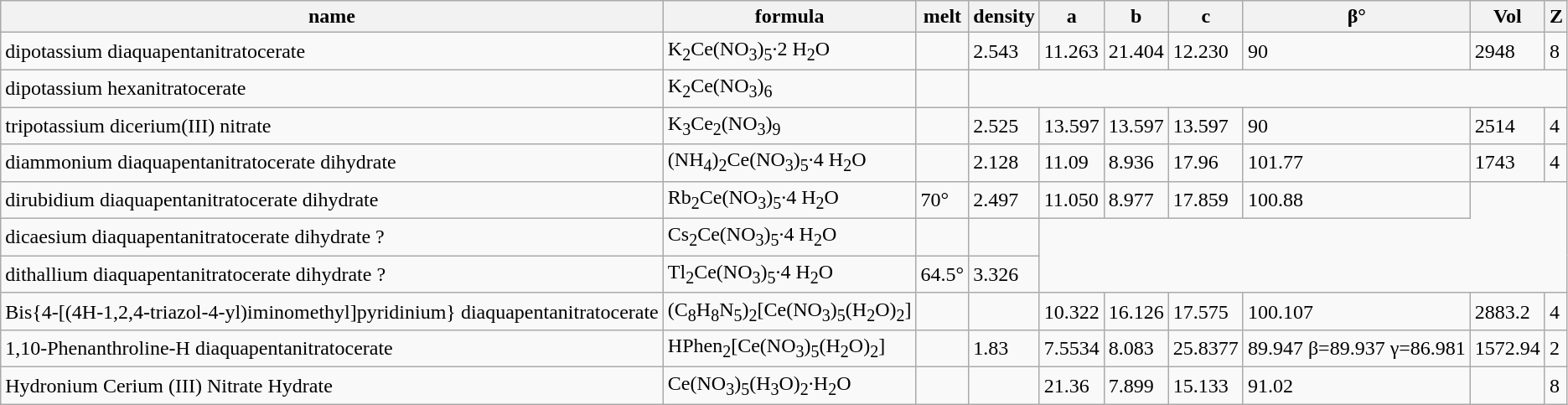<table class="wikitable">
<tr>
<th>name</th>
<th>formula</th>
<th>melt</th>
<th>density</th>
<th>a</th>
<th>b</th>
<th>c</th>
<th>β°</th>
<th>Vol</th>
<th>Z</th>
</tr>
<tr>
<td>dipotassium diaquapentanitratocerate</td>
<td>K<sub>2</sub>Ce(NO<sub>3</sub>)<sub>5</sub>·2 H<sub>2</sub>O</td>
<td></td>
<td>2.543</td>
<td>11.263</td>
<td>21.404</td>
<td>12.230</td>
<td>90</td>
<td>2948</td>
<td>8</td>
</tr>
<tr>
<td>dipotassium hexanitratocerate</td>
<td>K<sub>2</sub>Ce(NO<sub>3</sub>)<sub>6</sub></td>
<td></td>
</tr>
<tr>
<td>tripotassium dicerium(III) nitrate</td>
<td>K<sub>3</sub>Ce<sub>2</sub>(NO<sub>3</sub>)<sub>9</sub></td>
<td></td>
<td>2.525</td>
<td>13.597</td>
<td>13.597</td>
<td>13.597</td>
<td>90</td>
<td>2514</td>
<td>4</td>
</tr>
<tr>
<td>diammonium diaquapentanitratocerate dihydrate</td>
<td>(NH<sub>4</sub>)<sub>2</sub>Ce(NO<sub>3</sub>)<sub>5</sub>·4 H<sub>2</sub>O</td>
<td></td>
<td>2.128</td>
<td>11.09</td>
<td>8.936</td>
<td>17.96</td>
<td>101.77</td>
<td>1743</td>
<td>4</td>
</tr>
<tr>
<td>dirubidium diaquapentanitratocerate dihydrate</td>
<td>Rb<sub>2</sub>Ce(NO<sub>3</sub>)<sub>5</sub>·4 H<sub>2</sub>O</td>
<td>70°</td>
<td>2.497</td>
<td>11.050</td>
<td>8.977</td>
<td>17.859</td>
<td>100.88</td>
</tr>
<tr>
<td>dicaesium diaquapentanitratocerate dihydrate ?</td>
<td>Cs<sub>2</sub>Ce(NO<sub>3</sub>)<sub>5</sub>·4 H<sub>2</sub>O</td>
<td></td>
<td></td>
</tr>
<tr>
<td>dithallium diaquapentanitratocerate dihydrate ?</td>
<td>Tl<sub>2</sub>Ce(NO<sub>3</sub>)<sub>5</sub>·4 H<sub>2</sub>O</td>
<td>64.5°</td>
<td>3.326</td>
</tr>
<tr>
<td>Bis{4-[(4H-1,2,4-triazol-4-yl)iminomethyl]pyridinium} diaquapentanitratocerate</td>
<td>(C<sub>8</sub>H<sub>8</sub>N<sub>5</sub>)<sub>2</sub>[Ce(NO<sub>3</sub>)<sub>5</sub>(H<sub>2</sub>O)<sub>2</sub>]</td>
<td></td>
<td></td>
<td>10.322</td>
<td>16.126</td>
<td>17.575</td>
<td>100.107</td>
<td>2883.2</td>
<td>4</td>
</tr>
<tr>
<td>1,10-Phenanthroline-H diaquapentanitratocerate</td>
<td>HPhen<sub>2</sub>[Ce(NO<sub>3</sub>)<sub>5</sub>(H<sub>2</sub>O)<sub>2</sub>]</td>
<td></td>
<td>1.83</td>
<td>7.5534</td>
<td>8.083</td>
<td>25.8377</td>
<td>89.947 β=89.937 γ=86.981</td>
<td>1572.94</td>
<td>2</td>
</tr>
<tr>
<td>Hydronium Cerium (III) Nitrate Hydrate</td>
<td>Ce(NO<sub>3</sub>)<sub>5</sub>(H<sub>3</sub>O)<sub>2</sub>·H<sub>2</sub>O</td>
<td></td>
<td></td>
<td>21.36</td>
<td>7.899</td>
<td>15.133</td>
<td>91.02</td>
<td></td>
<td>8</td>
</tr>
</table>
